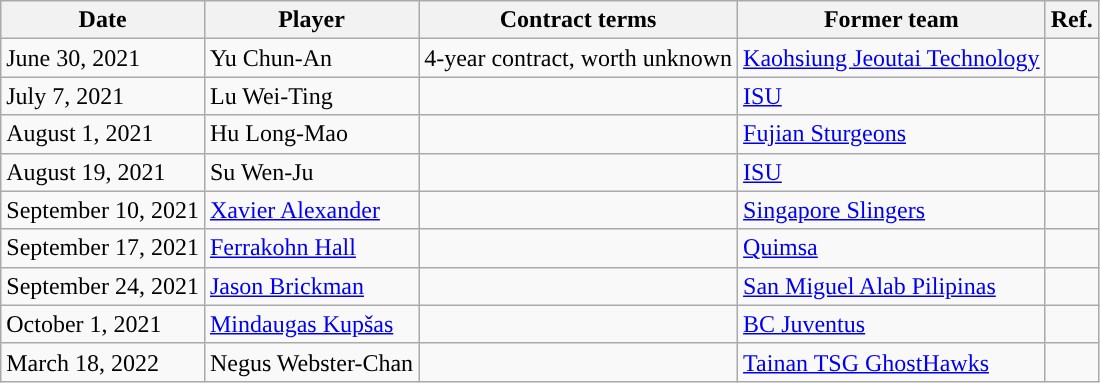<table class="wikitable">
<tr>
<th>Date</th>
<th>Player</th>
<th>Contract terms</th>
<th>Former team</th>
<th>Ref.</th>
</tr>
<tr>
<td>June 30, 2021</td>
<td>Yu Chun-An</td>
<td>4-year contract, worth unknown</td>
<td> <a href='#'>Kaohsiung Jeoutai Technology</a></td>
<td></td>
</tr>
<tr>
<td>July 7, 2021</td>
<td>Lu Wei-Ting</td>
<td></td>
<td> <a href='#'>ISU</a></td>
<td></td>
</tr>
<tr>
<td>August 1, 2021</td>
<td>Hu Long-Mao</td>
<td></td>
<td> <a href='#'>Fujian Sturgeons</a></td>
<td></td>
</tr>
<tr>
<td>August 19, 2021</td>
<td>Su Wen-Ju</td>
<td></td>
<td> <a href='#'>ISU</a></td>
<td></td>
</tr>
<tr>
<td>September 10, 2021</td>
<td><a href='#'>Xavier Alexander</a></td>
<td></td>
<td> <a href='#'>Singapore Slingers</a></td>
<td></td>
</tr>
<tr>
<td>September 17, 2021</td>
<td><a href='#'>Ferrakohn Hall</a></td>
<td></td>
<td> <a href='#'>Quimsa</a></td>
<td></td>
</tr>
<tr>
<td>September 24, 2021</td>
<td><a href='#'>Jason Brickman</a></td>
<td></td>
<td> <a href='#'>San Miguel Alab Pilipinas</a></td>
<td></td>
</tr>
<tr>
<td>October 1, 2021</td>
<td><a href='#'>Mindaugas Kupšas</a></td>
<td></td>
<td> <a href='#'>BC Juventus</a></td>
<td></td>
</tr>
<tr>
<td>March 18, 2022</td>
<td>Negus Webster-Chan</td>
<td></td>
<td> <a href='#'>Tainan TSG GhostHawks</a></td>
<td></td>
</tr>
</table>
